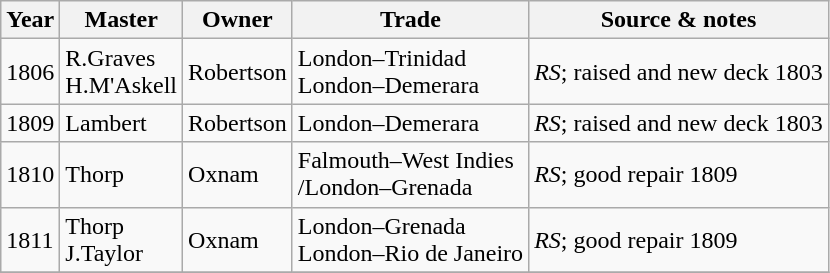<table class=" wikitable">
<tr>
<th>Year</th>
<th>Master</th>
<th>Owner</th>
<th>Trade</th>
<th>Source & notes</th>
</tr>
<tr>
<td>1806</td>
<td>R.Graves<br>H.M'Askell</td>
<td>Robertson</td>
<td>London–Trinidad<br>London–Demerara</td>
<td><em>RS</em>; raised and new deck 1803</td>
</tr>
<tr>
<td>1809</td>
<td>Lambert</td>
<td>Robertson</td>
<td>London–Demerara</td>
<td><em>RS</em>; raised and new deck 1803</td>
</tr>
<tr>
<td>1810</td>
<td>Thorp</td>
<td>Oxnam</td>
<td>Falmouth–West Indies<br>/London–Grenada</td>
<td><em>RS</em>; good repair 1809</td>
</tr>
<tr>
<td>1811</td>
<td>Thorp<br>J.Taylor</td>
<td>Oxnam</td>
<td>London–Grenada<br>London–Rio de Janeiro</td>
<td><em>RS</em>; good repair 1809</td>
</tr>
<tr>
</tr>
</table>
